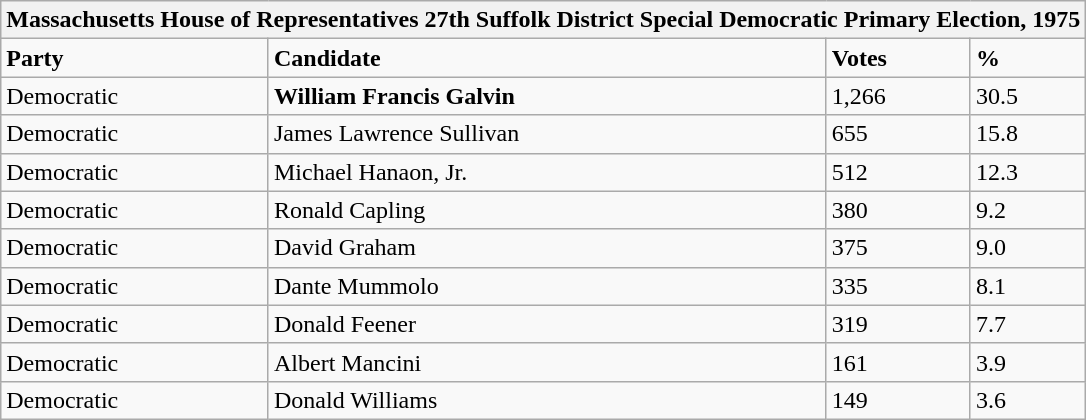<table class="wikitable">
<tr>
<th colspan="4">Massachusetts House of Representatives 27th Suffolk District Special Democratic Primary Election, 1975</th>
</tr>
<tr>
<td><strong>Party</strong></td>
<td><strong>Candidate</strong></td>
<td><strong>Votes</strong></td>
<td><strong>%</strong></td>
</tr>
<tr>
<td>Democratic</td>
<td><strong>William Francis Galvin</strong></td>
<td>1,266</td>
<td>30.5</td>
</tr>
<tr>
<td>Democratic</td>
<td>James Lawrence Sullivan</td>
<td>655</td>
<td>15.8</td>
</tr>
<tr>
<td>Democratic</td>
<td>Michael Hanaon, Jr.</td>
<td>512</td>
<td>12.3</td>
</tr>
<tr>
<td>Democratic</td>
<td>Ronald Capling</td>
<td>380</td>
<td>9.2</td>
</tr>
<tr>
<td>Democratic</td>
<td>David Graham</td>
<td>375</td>
<td>9.0</td>
</tr>
<tr>
<td>Democratic</td>
<td>Dante Mummolo</td>
<td>335</td>
<td>8.1</td>
</tr>
<tr>
<td>Democratic</td>
<td>Donald Feener</td>
<td>319</td>
<td>7.7</td>
</tr>
<tr>
<td>Democratic</td>
<td>Albert Mancini</td>
<td>161</td>
<td>3.9</td>
</tr>
<tr>
<td>Democratic</td>
<td>Donald Williams</td>
<td>149</td>
<td>3.6</td>
</tr>
</table>
